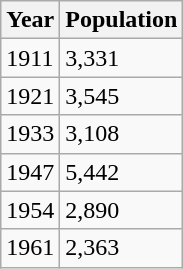<table class="wikitable">
<tr>
<th>Year</th>
<th>Population</th>
</tr>
<tr>
<td>1911</td>
<td>3,331</td>
</tr>
<tr>
<td>1921</td>
<td>3,545</td>
</tr>
<tr>
<td>1933</td>
<td>3,108</td>
</tr>
<tr>
<td>1947</td>
<td>5,442</td>
</tr>
<tr>
<td>1954</td>
<td>2,890</td>
</tr>
<tr>
<td>1961</td>
<td>2,363</td>
</tr>
</table>
